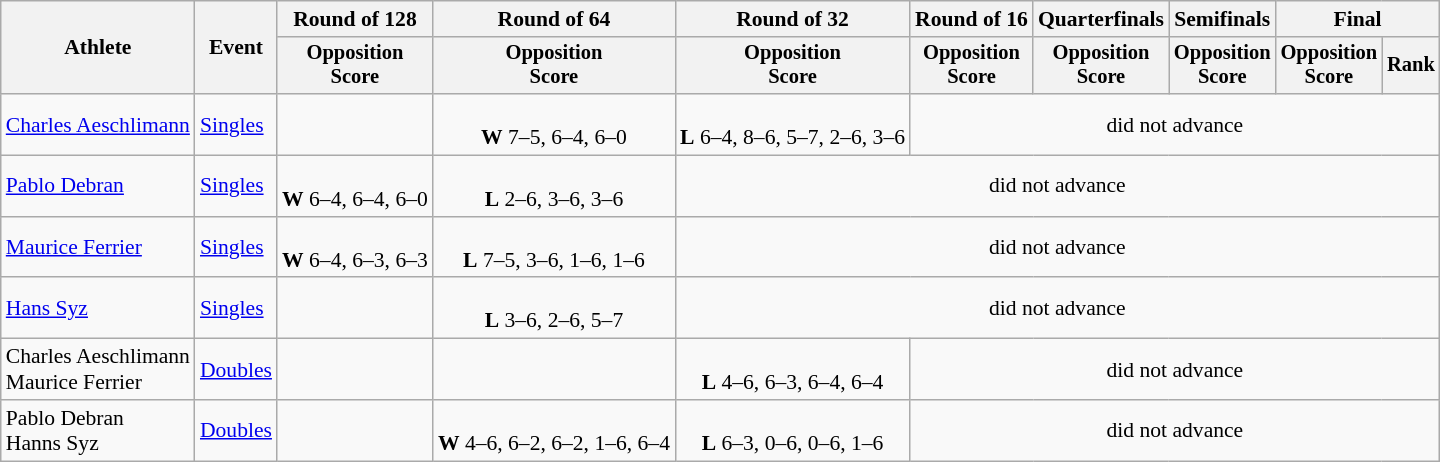<table class=wikitable style="font-size:90%">
<tr>
<th rowspan=2>Athlete</th>
<th rowspan=2>Event</th>
<th>Round of 128</th>
<th>Round of 64</th>
<th>Round of 32</th>
<th>Round of 16</th>
<th>Quarterfinals</th>
<th>Semifinals</th>
<th colspan=2>Final</th>
</tr>
<tr style="font-size:95%">
<th>Opposition<br>Score</th>
<th>Opposition<br>Score</th>
<th>Opposition<br>Score</th>
<th>Opposition<br>Score</th>
<th>Opposition<br>Score</th>
<th>Opposition<br>Score</th>
<th>Opposition<br>Score</th>
<th>Rank</th>
</tr>
<tr align=center>
<td align=left><a href='#'>Charles Aeschlimann</a></td>
<td align=left><a href='#'>Singles</a></td>
<td></td>
<td><br> <strong>W</strong> 7–5, 6–4, 6–0</td>
<td><br> <strong>L</strong> 6–4, 8–6, 5–7, 2–6, 3–6</td>
<td colspan=5>did not advance</td>
</tr>
<tr align=center>
<td align=left><a href='#'>Pablo Debran</a></td>
<td align=left><a href='#'>Singles</a></td>
<td><br> <strong>W</strong> 6–4, 6–4, 6–0</td>
<td><br> <strong>L</strong> 2–6, 3–6, 3–6</td>
<td colspan=6>did not advance</td>
</tr>
<tr align=center>
<td align=left><a href='#'>Maurice Ferrier</a></td>
<td align=left><a href='#'>Singles</a></td>
<td><br> <strong>W</strong> 6–4, 6–3, 6–3</td>
<td><br> <strong>L</strong> 7–5, 3–6, 1–6, 1–6</td>
<td colspan=6>did not advance</td>
</tr>
<tr align=center>
<td align=left><a href='#'>Hans Syz</a></td>
<td align=left><a href='#'>Singles</a></td>
<td></td>
<td><br> <strong>L</strong> 3–6, 2–6, 5–7</td>
<td colspan=6>did not advance</td>
</tr>
<tr align=center>
<td align=left>Charles Aeschlimann <br> Maurice Ferrier</td>
<td align=left><a href='#'>Doubles</a></td>
<td></td>
<td></td>
<td> <br> <strong>L</strong> 4–6, 6–3, 6–4, 6–4</td>
<td colspan=5>did not advance</td>
</tr>
<tr align=center>
<td align=left>Pablo Debran <br> Hanns Syz</td>
<td align=left><a href='#'>Doubles</a></td>
<td></td>
<td> <br> <strong>W</strong> 4–6, 6–2, 6–2, 1–6, 6–4</td>
<td> <br> <strong>L</strong> 6–3, 0–6, 0–6, 1–6</td>
<td colspan=5>did not advance</td>
</tr>
</table>
